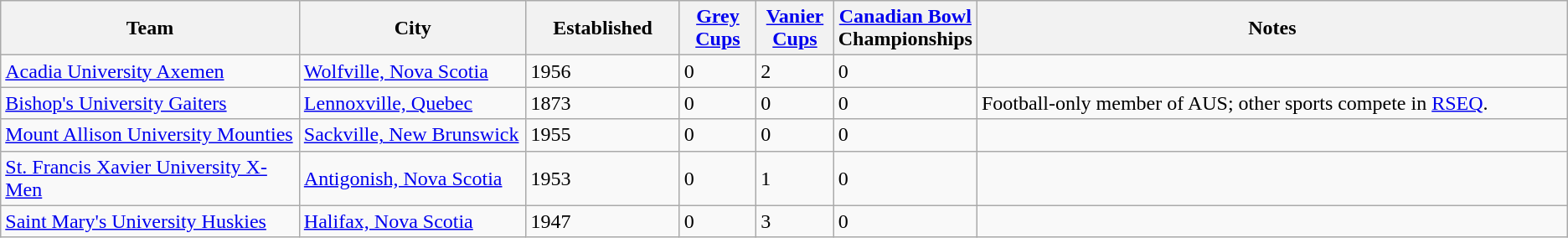<table class="wikitable">
<tr>
<th bgcolor="#DDDDFF" width="20%">Team</th>
<th bgcolor="#DDDDFF" width="15%">City</th>
<th bgcolor="#DDDDFF" width="10%">Established</th>
<th bgcolor="#DDDDFF" width="5%"><a href='#'>Grey Cups</a></th>
<th bgcolor="#DDDDFF" width="5%"><a href='#'>Vanier Cups</a></th>
<th bgcolor="#DDDDFF" width="5%"><a href='#'>Canadian Bowl</a> Championships</th>
<th bgcolor="#DDDDFF" width="45%">Notes</th>
</tr>
<tr>
<td><a href='#'>Acadia University Axemen</a></td>
<td><a href='#'>Wolfville, Nova Scotia</a></td>
<td>1956</td>
<td>0</td>
<td>2</td>
<td>0</td>
<td></td>
</tr>
<tr>
<td><a href='#'>Bishop's University Gaiters</a></td>
<td><a href='#'>Lennoxville, Quebec</a></td>
<td>1873</td>
<td>0</td>
<td>0</td>
<td>0</td>
<td>Football-only member of AUS; other sports compete in <a href='#'>RSEQ</a>.</td>
</tr>
<tr>
<td><a href='#'>Mount Allison University Mounties</a></td>
<td><a href='#'>Sackville, New Brunswick</a></td>
<td>1955</td>
<td>0</td>
<td>0</td>
<td>0</td>
<td></td>
</tr>
<tr>
<td><a href='#'>St. Francis Xavier University X-Men</a></td>
<td><a href='#'>Antigonish, Nova Scotia</a></td>
<td>1953</td>
<td>0</td>
<td>1</td>
<td>0</td>
<td></td>
</tr>
<tr>
<td><a href='#'>Saint Mary's University Huskies</a></td>
<td><a href='#'>Halifax, Nova Scotia</a></td>
<td>1947</td>
<td>0</td>
<td>3</td>
<td>0</td>
<td></td>
</tr>
</table>
